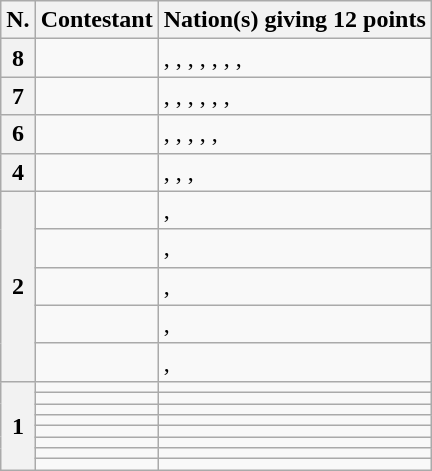<table class="wikitable plainrowheaders">
<tr>
<th scope="col">N.</th>
<th scope="col">Contestant</th>
<th scope="col">Nation(s) giving 12 points</th>
</tr>
<tr>
<th scope="row">8</th>
<td></td>
<td>, , , , , , , </td>
</tr>
<tr>
<th scope="row">7</th>
<td><strong></strong></td>
<td>, , , , , , </td>
</tr>
<tr>
<th scope="row">6</th>
<td></td>
<td>, , , , , </td>
</tr>
<tr>
<th scope="row">4</th>
<td></td>
<td>, , , </td>
</tr>
<tr>
<th scope="row" rowspan="5">2</th>
<td></td>
<td>, </td>
</tr>
<tr>
<td></td>
<td>, </td>
</tr>
<tr>
<td></td>
<td>, </td>
</tr>
<tr>
<td></td>
<td>, </td>
</tr>
<tr>
<td></td>
<td>, </td>
</tr>
<tr>
<th scope="row" rowspan="8">1</th>
<td></td>
<td></td>
</tr>
<tr>
<td></td>
<td></td>
</tr>
<tr>
<td></td>
<td></td>
</tr>
<tr>
<td></td>
<td></td>
</tr>
<tr>
<td></td>
<td></td>
</tr>
<tr>
<td></td>
<td></td>
</tr>
<tr>
<td></td>
<td></td>
</tr>
<tr>
<td></td>
<td></td>
</tr>
</table>
